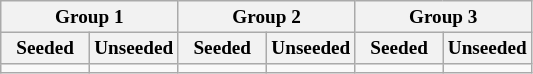<table class="wikitable" style="font-size:80%">
<tr>
<th colspan="2">Group 1</th>
<th colspan="2">Group 2</th>
<th colspan="2">Group 3</th>
</tr>
<tr>
<th width=16.7%>Seeded</th>
<th width=16.7%>Unseeded</th>
<th width=16.7%>Seeded</th>
<th width=16.7%>Unseeded</th>
<th width=16.6%>Seeded</th>
<th width=16.6%>Unseeded</th>
</tr>
<tr>
<td valign=top></td>
<td valign=top></td>
<td valign=top></td>
<td valign=top></td>
<td valign=top></td>
<td valign=top></td>
</tr>
</table>
